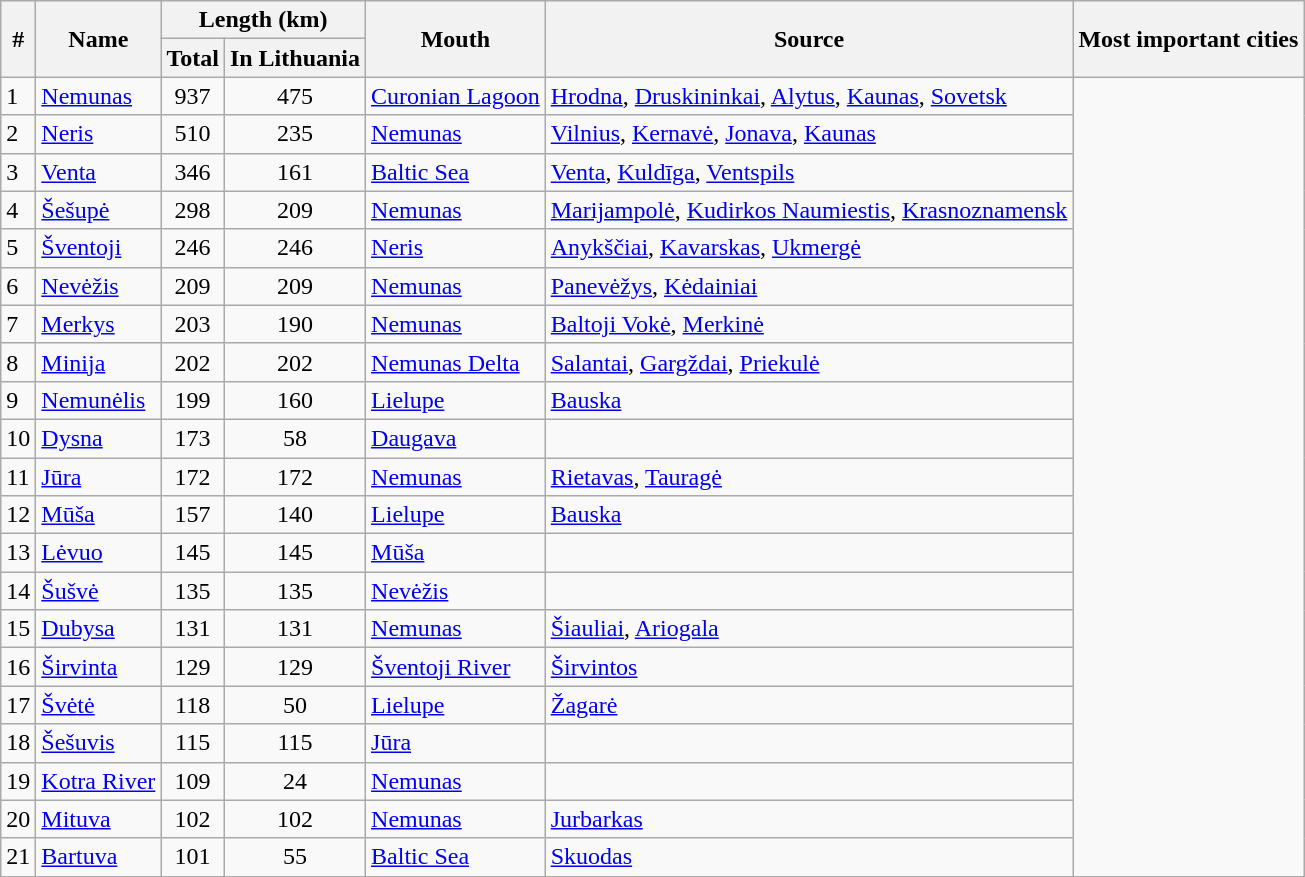<table class=wikitable>
<tr>
<th rowspan=2>#</th>
<th rowspan=2>Name</th>
<th colspan=2>Length (km)</th>
<th rowspan=2>Mouth</th>
<th rowspan=2>Source</th>
<th rowspan=2>Most important cities</th>
</tr>
<tr>
<th>Total</th>
<th>In Lithuania</th>
</tr>
<tr>
<td>1</td>
<td><a href='#'>Nemunas</a></td>
<td align=center>937</td>
<td align=center>475</td>
<td><a href='#'>Curonian Lagoon</a></td>
<td><a href='#'>Hrodna</a>, <a href='#'>Druskininkai</a>, <a href='#'>Alytus</a>, <a href='#'>Kaunas</a>, <a href='#'>Sovetsk</a></td>
</tr>
<tr>
<td>2</td>
<td><a href='#'>Neris</a></td>
<td align=center>510</td>
<td align=center>235</td>
<td><a href='#'>Nemunas</a></td>
<td><a href='#'>Vilnius</a>, <a href='#'>Kernavė</a>, <a href='#'>Jonava</a>, <a href='#'>Kaunas</a></td>
</tr>
<tr>
<td>3</td>
<td><a href='#'>Venta</a></td>
<td align=center>346</td>
<td align=center>161</td>
<td><a href='#'>Baltic Sea</a></td>
<td><a href='#'>Venta</a>, <a href='#'>Kuldīga</a>, <a href='#'>Ventspils</a></td>
</tr>
<tr>
<td>4</td>
<td><a href='#'>Šešupė</a></td>
<td align=center>298</td>
<td align=center>209</td>
<td><a href='#'>Nemunas</a></td>
<td><a href='#'>Marijampolė</a>, <a href='#'>Kudirkos Naumiestis</a>, <a href='#'>Krasnoznamensk</a></td>
</tr>
<tr>
<td>5</td>
<td><a href='#'>Šventoji</a></td>
<td align=center>246</td>
<td align=center>246</td>
<td><a href='#'>Neris</a></td>
<td><a href='#'>Anykščiai</a>, <a href='#'>Kavarskas</a>, <a href='#'>Ukmergė</a></td>
</tr>
<tr>
<td>6</td>
<td><a href='#'>Nevėžis</a></td>
<td align=center>209</td>
<td align=center>209</td>
<td><a href='#'>Nemunas</a></td>
<td><a href='#'>Panevėžys</a>, <a href='#'>Kėdainiai</a></td>
</tr>
<tr>
<td>7</td>
<td><a href='#'>Merkys</a></td>
<td align=center>203</td>
<td align=center>190</td>
<td><a href='#'>Nemunas</a></td>
<td><a href='#'>Baltoji Vokė</a>, <a href='#'>Merkinė</a></td>
</tr>
<tr>
<td>8</td>
<td><a href='#'>Minija</a></td>
<td align=center>202</td>
<td align=center>202</td>
<td><a href='#'>Nemunas Delta</a></td>
<td><a href='#'>Salantai</a>, <a href='#'>Gargždai</a>, <a href='#'>Priekulė</a></td>
</tr>
<tr>
<td>9</td>
<td><a href='#'>Nemunėlis</a></td>
<td align=center>199</td>
<td align=center>160</td>
<td><a href='#'>Lielupe</a></td>
<td><a href='#'>Bauska</a></td>
</tr>
<tr>
<td>10</td>
<td><a href='#'>Dysna</a></td>
<td align=center>173</td>
<td align=center>58</td>
<td><a href='#'>Daugava</a></td>
<td></td>
</tr>
<tr>
<td>11</td>
<td><a href='#'>Jūra</a></td>
<td align=center>172</td>
<td align=center>172</td>
<td><a href='#'>Nemunas</a></td>
<td><a href='#'>Rietavas</a>, <a href='#'>Tauragė</a></td>
</tr>
<tr>
<td>12</td>
<td><a href='#'>Mūša</a></td>
<td align=center>157</td>
<td align=center>140</td>
<td><a href='#'>Lielupe</a></td>
<td><a href='#'>Bauska</a></td>
</tr>
<tr>
<td>13</td>
<td><a href='#'>Lėvuo</a></td>
<td align=center>145</td>
<td align=center>145</td>
<td><a href='#'>Mūša</a></td>
<td></td>
</tr>
<tr>
<td>14</td>
<td><a href='#'>Šušvė</a></td>
<td align=center>135</td>
<td align=center>135</td>
<td><a href='#'>Nevėžis</a></td>
<td></td>
</tr>
<tr>
<td>15</td>
<td><a href='#'>Dubysa</a></td>
<td align=center>131</td>
<td align=center>131</td>
<td><a href='#'>Nemunas</a></td>
<td><a href='#'>Šiauliai</a>, <a href='#'>Ariogala</a></td>
</tr>
<tr>
<td>16</td>
<td><a href='#'>Širvinta</a></td>
<td align=center>129</td>
<td align=center>129</td>
<td><a href='#'>Šventoji River</a></td>
<td><a href='#'>Širvintos</a></td>
</tr>
<tr>
<td>17</td>
<td><a href='#'>Švėtė</a></td>
<td align=center>118</td>
<td align=center>50</td>
<td><a href='#'>Lielupe</a></td>
<td><a href='#'>Žagarė</a></td>
</tr>
<tr>
<td>18</td>
<td><a href='#'>Šešuvis</a></td>
<td align=center>115</td>
<td align=center>115</td>
<td><a href='#'>Jūra</a></td>
<td></td>
</tr>
<tr>
<td>19</td>
<td><a href='#'>Kotra River</a></td>
<td align=center>109</td>
<td align=center>24</td>
<td><a href='#'>Nemunas</a></td>
<td></td>
</tr>
<tr>
<td>20</td>
<td><a href='#'>Mituva</a></td>
<td align=center>102</td>
<td align=center>102</td>
<td><a href='#'>Nemunas</a></td>
<td><a href='#'>Jurbarkas</a></td>
</tr>
<tr>
<td>21</td>
<td><a href='#'>Bartuva</a></td>
<td align=center>101</td>
<td align=center>55</td>
<td><a href='#'>Baltic Sea</a></td>
<td><a href='#'>Skuodas</a></td>
</tr>
</table>
